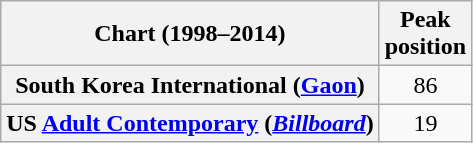<table class="wikitable sortable plainrowheaders" style="text-align:center;">
<tr>
<th scope="col">Chart (1998–2014)</th>
<th scope="col">Peak<br>position</th>
</tr>
<tr>
<th scope="row">South Korea International (<a href='#'>Gaon</a>)</th>
<td align="center">86</td>
</tr>
<tr>
<th scope="row">US <a href='#'>Adult Contemporary</a> (<em><a href='#'>Billboard</a></em>)</th>
<td align="center">19</td>
</tr>
</table>
